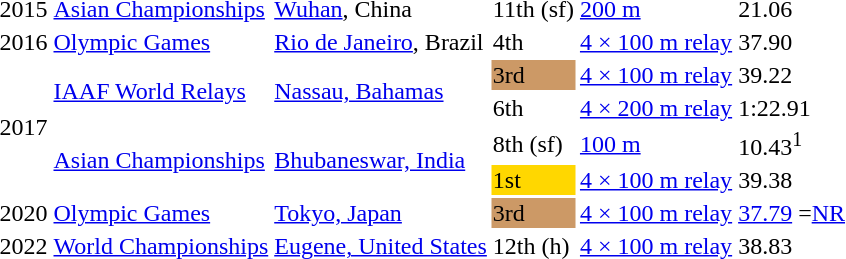<table>
<tr>
<td>2015</td>
<td><a href='#'>Asian Championships</a></td>
<td><a href='#'>Wuhan</a>, China</td>
<td>11th (sf)</td>
<td><a href='#'>200 m</a></td>
<td>21.06</td>
</tr>
<tr>
<td>2016</td>
<td><a href='#'>Olympic Games</a></td>
<td><a href='#'>Rio de Janeiro</a>, Brazil</td>
<td>4th</td>
<td><a href='#'>4 × 100 m relay</a></td>
<td>37.90</td>
</tr>
<tr>
<td rowspan=4>2017</td>
<td rowspan=2><a href='#'>IAAF World Relays</a></td>
<td rowspan=2><a href='#'>Nassau, Bahamas</a></td>
<td bgcolor=cc9966>3rd</td>
<td><a href='#'>4 × 100 m relay</a></td>
<td>39.22</td>
</tr>
<tr>
<td>6th</td>
<td><a href='#'>4 × 200 m relay</a></td>
<td>1:22.91</td>
</tr>
<tr>
<td rowspan=2><a href='#'>Asian Championships</a></td>
<td rowspan=2><a href='#'>Bhubaneswar, India</a></td>
<td>8th (sf)</td>
<td><a href='#'>100 m</a></td>
<td>10.43<sup>1</sup></td>
</tr>
<tr>
<td bgcolor=gold>1st</td>
<td><a href='#'>4 × 100 m relay</a></td>
<td>39.38</td>
</tr>
<tr>
<td>2020</td>
<td><a href='#'>Olympic Games</a></td>
<td><a href='#'>Tokyo, Japan</a></td>
<td bgcolor=cc9966>3rd</td>
<td><a href='#'>4 × 100 m relay</a></td>
<td align=left><a href='#'>37.79</a> =<a href='#'>NR</a></td>
</tr>
<tr>
<td>2022</td>
<td><a href='#'>World Championships</a></td>
<td><a href='#'>Eugene, United States</a></td>
<td>12th (h)</td>
<td><a href='#'>4 × 100 m relay</a></td>
<td>38.83</td>
</tr>
</table>
